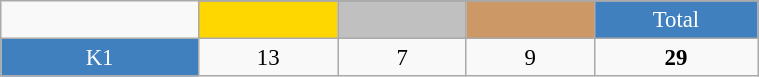<table class="wikitable"  style="font-size:95%; text-align:center; border:gray solid 1px; width:40%;">
<tr>
<td rowspan="2" style="width:3%;"></td>
</tr>
<tr>
<td style="width:2%;" bgcolor=gold></td>
<td style="width:2%;" bgcolor=silver></td>
<td style="width:2%;" bgcolor=cc9966></td>
<td style="width:2%; background-color:#4180be; color:white;">Total</td>
</tr>
<tr>
<td style="background-color:#4180be; color:white;">K1</td>
<td>13</td>
<td>7</td>
<td>9</td>
<td><strong>29</strong></td>
</tr>
</table>
